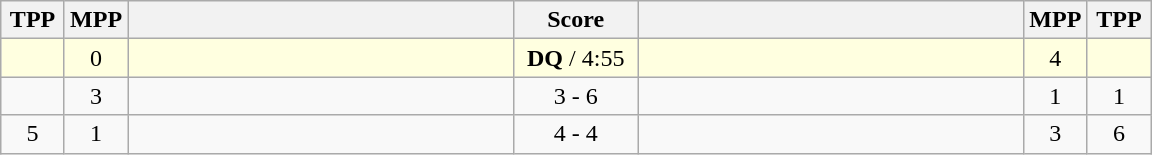<table class="wikitable" style="text-align: center;" |>
<tr>
<th width="35">TPP</th>
<th width="35">MPP</th>
<th width="250"></th>
<th width="75">Score</th>
<th width="250"></th>
<th width="35">MPP</th>
<th width="35">TPP</th>
</tr>
<tr bgcolor=lightyellow>
<td></td>
<td>0</td>
<td style="text-align:left;"><strong></strong></td>
<td><strong>DQ</strong> / 4:55</td>
<td style="text-align:left;"></td>
<td>4</td>
<td></td>
</tr>
<tr>
<td></td>
<td>3</td>
<td style="text-align:left;"></td>
<td>3 - 6</td>
<td style="text-align:left;"><strong></strong></td>
<td>1</td>
<td>1</td>
</tr>
<tr>
<td>5</td>
<td>1</td>
<td style="text-align:left;"><strong></strong></td>
<td>4 - 4</td>
<td style="text-align:left;"></td>
<td>3</td>
<td>6</td>
</tr>
</table>
